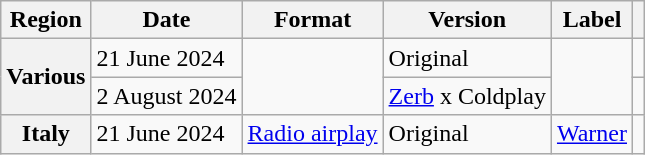<table class="wikitable plainrowheaders">
<tr>
<th scope="col">Region</th>
<th scope="col">Date</th>
<th scope="col">Format</th>
<th scope="col">Version</th>
<th scope="col">Label</th>
<th scope="col"></th>
</tr>
<tr>
<th scope="row" rowspan="2">Various</th>
<td>21 June 2024</td>
<td rowspan="2"></td>
<td>Original</td>
<td rowspan="2"></td>
<td style="text-align:center"></td>
</tr>
<tr>
<td>2 August 2024</td>
<td><a href='#'>Zerb</a> x Coldplay</td>
<td style="text-align:center"></td>
</tr>
<tr>
<th scope="row">Italy</th>
<td>21 June 2024</td>
<td><a href='#'>Radio airplay</a></td>
<td>Original</td>
<td><a href='#'>Warner</a></td>
<td style="text-align:center"></td>
</tr>
</table>
